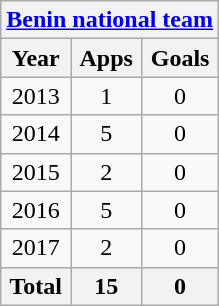<table class="wikitable" style="text-align:center">
<tr>
<th colspan=3><a href='#'>Benin national team</a></th>
</tr>
<tr>
<th>Year</th>
<th>Apps</th>
<th>Goals</th>
</tr>
<tr>
<td>2013</td>
<td>1</td>
<td>0</td>
</tr>
<tr>
<td>2014</td>
<td>5</td>
<td>0</td>
</tr>
<tr>
<td>2015</td>
<td>2</td>
<td>0</td>
</tr>
<tr>
<td>2016</td>
<td>5</td>
<td>0</td>
</tr>
<tr>
<td>2017</td>
<td>2</td>
<td>0</td>
</tr>
<tr>
<th>Total</th>
<th>15</th>
<th>0</th>
</tr>
</table>
